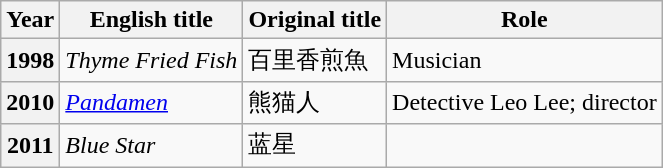<table class="wikitable plainrowheaders sortable">
<tr>
<th>Year</th>
<th>English title</th>
<th>Original title</th>
<th>Role</th>
</tr>
<tr>
<th scope="row">1998</th>
<td><em>Thyme Fried Fish</em></td>
<td>百里香煎魚</td>
<td>Musician</td>
</tr>
<tr>
<th scope="row">2010</th>
<td><em><a href='#'>Pandamen</a></em></td>
<td>熊猫人</td>
<td>Detective Leo Lee; director</td>
</tr>
<tr>
<th scope="row">2011</th>
<td><em>Blue Star</em></td>
<td>蓝星</td>
<td></td>
</tr>
</table>
